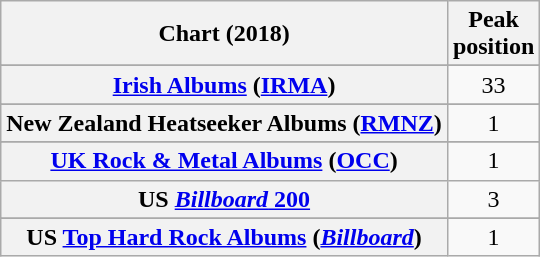<table class="wikitable sortable plainrowheaders" style="text-align:center">
<tr>
<th scope="col">Chart (2018)</th>
<th scope="col">Peak<br> position</th>
</tr>
<tr>
</tr>
<tr>
</tr>
<tr>
</tr>
<tr>
</tr>
<tr>
</tr>
<tr>
</tr>
<tr>
</tr>
<tr>
</tr>
<tr>
</tr>
<tr>
</tr>
<tr>
</tr>
<tr>
<th scope="row"><a href='#'>Irish Albums</a> (<a href='#'>IRMA</a>)</th>
<td>33</td>
</tr>
<tr>
</tr>
<tr>
<th scope="row">New Zealand Heatseeker Albums (<a href='#'>RMNZ</a>)</th>
<td>1</td>
</tr>
<tr>
</tr>
<tr>
</tr>
<tr>
</tr>
<tr>
</tr>
<tr>
</tr>
<tr>
</tr>
<tr>
</tr>
<tr>
</tr>
<tr>
<th scope="row"><a href='#'>UK Rock & Metal Albums</a> (<a href='#'>OCC</a>)</th>
<td>1</td>
</tr>
<tr>
<th scope="row">US <a href='#'><em>Billboard</em> 200</a></th>
<td>3</td>
</tr>
<tr>
</tr>
<tr>
<th scope="row">US <a href='#'>Top Hard Rock Albums</a> (<em><a href='#'>Billboard</a></em>)</th>
<td>1</td>
</tr>
</table>
